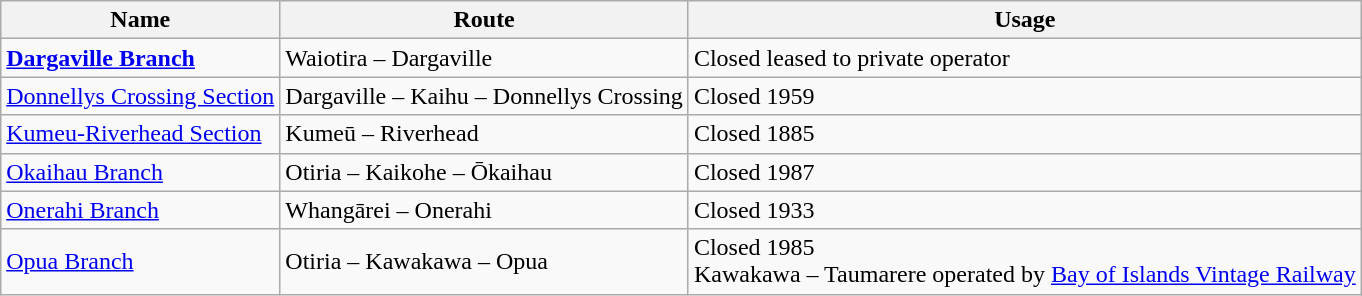<table class="wikitable">
<tr>
<th>Name</th>
<th>Route</th>
<th>Usage</th>
</tr>
<tr>
<td><strong><a href='#'>Dargaville Branch</a></strong></td>
<td>Waiotira – Dargaville</td>
<td>Closed leased to private operator</td>
</tr>
<tr>
<td><a href='#'>Donnellys Crossing Section</a></td>
<td>Dargaville – Kaihu – Donnellys Crossing</td>
<td>Closed 1959</td>
</tr>
<tr>
<td><a href='#'>Kumeu-Riverhead Section</a></td>
<td>Kumeū – Riverhead</td>
<td>Closed 1885</td>
</tr>
<tr>
<td><a href='#'>Okaihau Branch</a></td>
<td>Otiria – Kaikohe – Ōkaihau</td>
<td>Closed 1987</td>
</tr>
<tr>
<td><a href='#'>Onerahi Branch</a></td>
<td>Whangārei – Onerahi</td>
<td>Closed 1933</td>
</tr>
<tr>
<td><a href='#'>Opua Branch</a></td>
<td>Otiria – Kawakawa – Opua</td>
<td>Closed 1985 <br> Kawakawa – Taumarere operated by <a href='#'>Bay of Islands Vintage Railway</a></td>
</tr>
</table>
